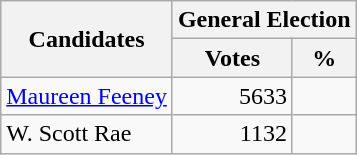<table class=wikitable>
<tr>
<th colspan=1 rowspan=2><strong>Candidates</strong></th>
<th colspan=2><strong>General Election</strong></th>
</tr>
<tr>
<th>Votes</th>
<th>%</th>
</tr>
<tr>
<td><a href='#'>Maureen Feeney</a></td>
<td align="right">5633</td>
<td align="right"></td>
</tr>
<tr>
<td>W. Scott Rae</td>
<td align="right">1132</td>
<td align="right"></td>
</tr>
</table>
